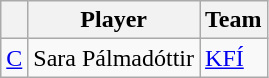<table class="wikitable">
<tr>
<th align="center"></th>
<th align="center">Player</th>
<th align="center">Team</th>
</tr>
<tr>
<td align=center><a href='#'>C</a></td>
<td> Sara Pálmadóttir</td>
<td><a href='#'>KFÍ</a></td>
</tr>
</table>
